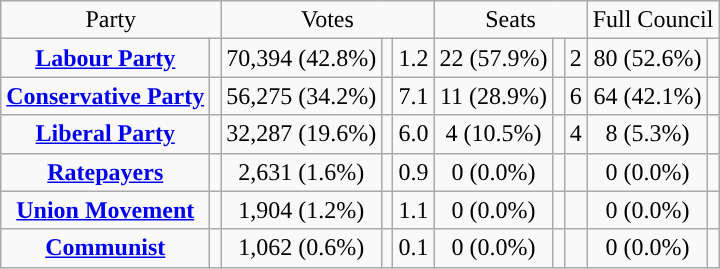<table class=wikitable style="text-align:center;">
<tr>
<td colspan=2>Party</td>
<td colspan=3>Votes</td>
<td colspan=3>Seats</td>
<td colspan=3>Full Council</td>
</tr>
<tr>
<td><strong><a href='#'>Labour Party</a></strong></td>
<td style="background:"></td>
<td>70,394 (42.8%)</td>
<td></td>
<td> 1.2</td>
<td>22 (57.9%)</td>
<td></td>
<td> 2</td>
<td>80 (52.6%)</td>
<td></td>
</tr>
<tr>
<td><strong><a href='#'>Conservative Party</a></strong></td>
<td style="background:"></td>
<td>56,275 (34.2%)</td>
<td></td>
<td> 7.1</td>
<td>11 (28.9%)</td>
<td></td>
<td> 6</td>
<td>64 (42.1%)</td>
<td></td>
</tr>
<tr>
<td><strong><a href='#'>Liberal Party</a></strong></td>
<td style="background:"></td>
<td>32,287 (19.6%)</td>
<td></td>
<td> 6.0</td>
<td>4 (10.5%)</td>
<td></td>
<td> 4</td>
<td>8 (5.3%)</td>
<td></td>
</tr>
<tr>
<td><strong><a href='#'>Ratepayers</a></strong></td>
<td style="background:"></td>
<td>2,631 (1.6%)</td>
<td></td>
<td> 0.9</td>
<td>0 (0.0%)</td>
<td></td>
<td></td>
<td>0 (0.0%)</td>
<td></td>
</tr>
<tr>
<td><strong><a href='#'>Union Movement</a></strong></td>
<td style="background:"></td>
<td>1,904 (1.2%)</td>
<td></td>
<td> 1.1</td>
<td>0 (0.0%)</td>
<td></td>
<td></td>
<td>0 (0.0%)</td>
<td></td>
</tr>
<tr>
<td><strong><a href='#'>Communist</a></strong></td>
<td style="background:"></td>
<td>1,062 (0.6%)</td>
<td></td>
<td> 0.1</td>
<td>0 (0.0%)</td>
<td></td>
<td></td>
<td>0 (0.0%)</td>
<td></td>
</tr>
</table>
